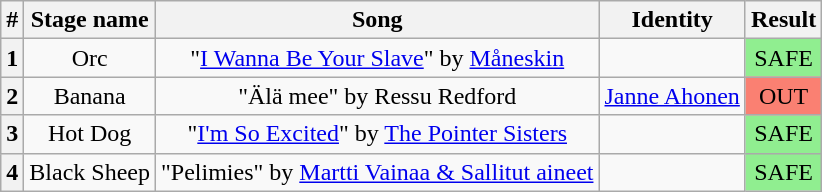<table class="wikitable plainrowheaders" style="text-align: center;">
<tr>
<th>#</th>
<th>Stage name</th>
<th>Song</th>
<th>Identity</th>
<th>Result</th>
</tr>
<tr>
<th>1</th>
<td>Orc</td>
<td>"<a href='#'>I Wanna Be Your Slave</a>" by <a href='#'>Måneskin</a></td>
<td></td>
<td bgcolor=lightgreen>SAFE</td>
</tr>
<tr>
<th>2</th>
<td>Banana</td>
<td>"Älä mee" by Ressu Redford</td>
<td><a href='#'>Janne Ahonen</a></td>
<td bgcolor=salmon>OUT</td>
</tr>
<tr>
<th>3</th>
<td>Hot Dog</td>
<td>"<a href='#'>I'm So Excited</a>" by <a href='#'>The Pointer Sisters</a></td>
<td></td>
<td bgcolor=lightgreen>SAFE</td>
</tr>
<tr>
<th>4</th>
<td>Black Sheep</td>
<td>"Pelimies" by <a href='#'>Martti Vainaa & Sallitut aineet</a></td>
<td></td>
<td bgcolor=lightgreen>SAFE</td>
</tr>
</table>
